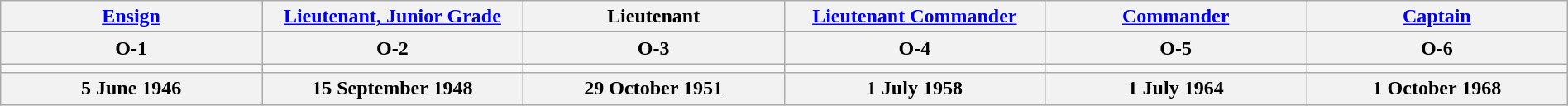<table class="wikitable" style="margin:auto; width:100%;">
<tr>
<th><a href='#'>Ensign</a></th>
<th><a href='#'>Lieutenant, Junior Grade</a></th>
<th>Lieutenant</th>
<th><a href='#'>Lieutenant Commander</a></th>
<th><a href='#'>Commander</a></th>
<th><a href='#'>Captain</a></th>
</tr>
<tr>
<th>O-1</th>
<th>O-2</th>
<th>O-3</th>
<th>O-4</th>
<th>O-5</th>
<th>O-6</th>
</tr>
<tr>
<td style="text-align:center; width:16%;"></td>
<td style="text-align:center; width:16%;"></td>
<td style="text-align:center; width:16%;"></td>
<td style="text-align:center; width:16%;"></td>
<td style="text-align:center; width:16%;"></td>
<td style="text-align:center; width:16%;"></td>
</tr>
<tr>
<th>5 June 1946</th>
<th>15 September 1948</th>
<th>29 October 1951</th>
<th>1 July 1958</th>
<th>1 July 1964</th>
<th>1 October 1968</th>
</tr>
</table>
